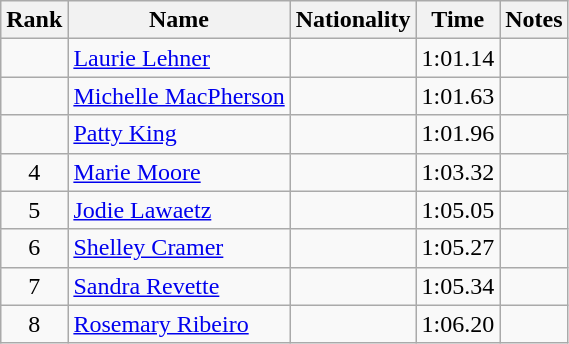<table class="wikitable sortable" style="text-align:center">
<tr>
<th>Rank</th>
<th>Name</th>
<th>Nationality</th>
<th>Time</th>
<th>Notes</th>
</tr>
<tr>
<td></td>
<td align=left><a href='#'>Laurie Lehner</a></td>
<td align=left></td>
<td>1:01.14</td>
<td></td>
</tr>
<tr>
<td></td>
<td align=left><a href='#'>Michelle MacPherson</a></td>
<td align=left></td>
<td>1:01.63</td>
<td></td>
</tr>
<tr>
<td></td>
<td align=left><a href='#'>Patty King</a></td>
<td align=left></td>
<td>1:01.96</td>
<td></td>
</tr>
<tr>
<td>4</td>
<td align=left><a href='#'>Marie Moore</a></td>
<td align=left></td>
<td>1:03.32</td>
<td></td>
</tr>
<tr>
<td>5</td>
<td align=left><a href='#'>Jodie Lawaetz</a></td>
<td align=left></td>
<td>1:05.05</td>
<td></td>
</tr>
<tr>
<td>6</td>
<td align=left><a href='#'>Shelley Cramer</a></td>
<td align=left></td>
<td>1:05.27</td>
<td></td>
</tr>
<tr>
<td>7</td>
<td align=left><a href='#'>Sandra Revette</a></td>
<td align=left></td>
<td>1:05.34</td>
<td></td>
</tr>
<tr>
<td>8</td>
<td align=left><a href='#'>Rosemary Ribeiro</a></td>
<td align=left></td>
<td>1:06.20</td>
<td></td>
</tr>
</table>
